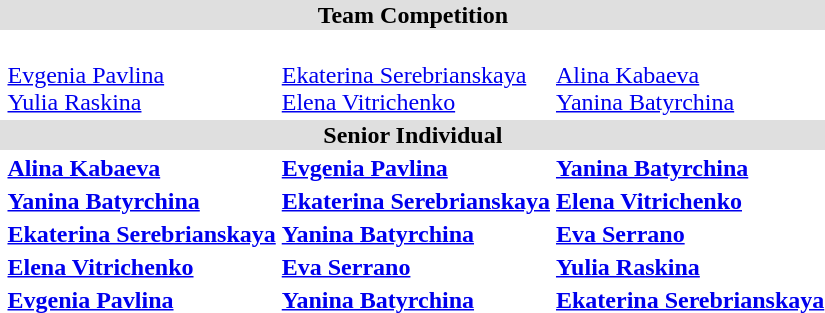<table>
<tr bgcolor="DFDFDF">
<td colspan="4" align="center"><strong>Team Competition</strong></td>
</tr>
<tr>
<th scope=row style="text-align:left"></th>
<td><strong></strong><br><a href='#'>Evgenia Pavlina</a><br><a href='#'>Yulia Raskina</a></td>
<td><strong></strong><br><a href='#'>Ekaterina Serebrianskaya</a><br><a href='#'>Elena Vitrichenko</a></td>
<td><strong></strong><br><a href='#'>Alina Kabaeva</a><br><a href='#'>Yanina Batyrchina</a></td>
</tr>
<tr bgcolor="DFDFDF">
<td colspan="4" align="center"><strong>Senior Individual</strong></td>
</tr>
<tr>
<th scope=row style="text-align:left"></th>
<td><strong><a href='#'>Alina Kabaeva</a></strong><br></td>
<td><strong><a href='#'>Evgenia Pavlina</a></strong><br></td>
<td><strong><a href='#'>Yanina Batyrchina</a></strong><br></td>
</tr>
<tr>
<th scope=row style="text-align:left"></th>
<td><strong><a href='#'>Yanina Batyrchina</a></strong><br></td>
<td><strong><a href='#'>Ekaterina Serebrianskaya</a></strong><br></td>
<td><strong><a href='#'>Elena Vitrichenko</a></strong><br></td>
</tr>
<tr>
<th scope=row style="text-align:left"></th>
<td><strong><a href='#'>Ekaterina Serebrianskaya</a></strong><br></td>
<td><strong><a href='#'>Yanina Batyrchina</a></strong><br></td>
<td><strong><a href='#'>Eva Serrano</a></strong><br></td>
</tr>
<tr>
<th scope=row style="text-align:left"></th>
<td><strong><a href='#'>Elena Vitrichenko</a></strong><br></td>
<td><strong><a href='#'>Eva Serrano</a></strong><br></td>
<td><strong><a href='#'>Yulia Raskina</a></strong><br></td>
</tr>
<tr>
<th scope=row style="text-align:left"></th>
<td><strong><a href='#'>Evgenia Pavlina</a></strong><br></td>
<td><strong><a href='#'>Yanina Batyrchina</a></strong><br></td>
<td><strong><a href='#'>Ekaterina Serebrianskaya</a></strong><br></td>
</tr>
</table>
